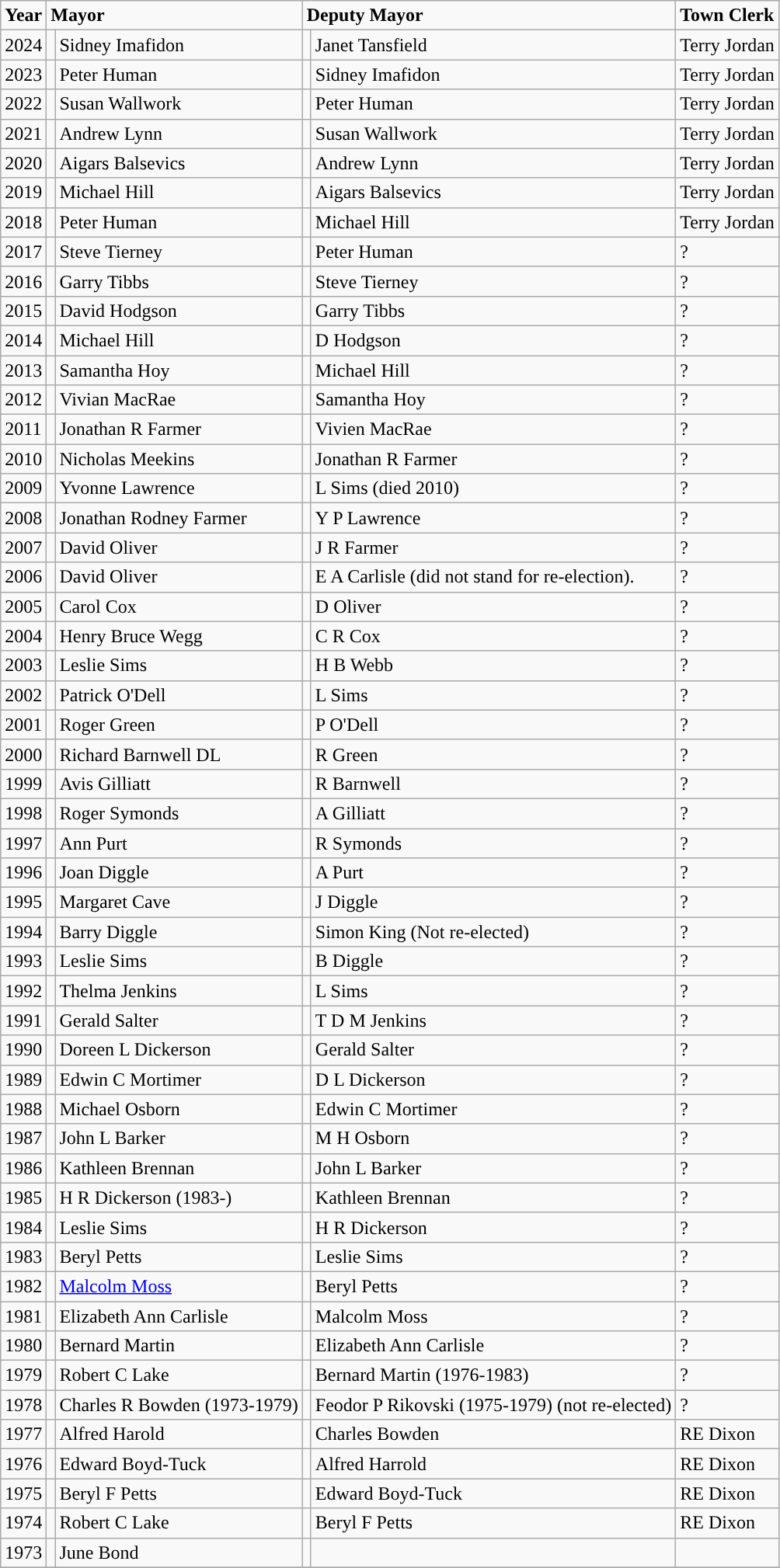<table class="wikitable">
<tr>
<td><strong>Year</strong></td>
<td width="150" colspan="2"><strong>Mayor</strong></td>
<td width="150" colspan="2"><strong>Deputy Mayor</strong></td>
<td><strong>Town Clerk</strong></td>
</tr>
<tr>
<td>2024</td>
<td style="color:inherit;background:"></td>
<td>Sidney Imafidon</td>
<td style="color:inherit;background:"></td>
<td>Janet Tansfield</td>
<td>Terry Jordan</td>
</tr>
<tr>
<td>2023</td>
<td style="color:inherit;background:"></td>
<td>Peter Human</td>
<td style="color:inherit;background:"></td>
<td>Sidney Imafidon</td>
<td>Terry Jordan</td>
</tr>
<tr>
<td>2022</td>
<td style="color:inherit;background:"></td>
<td>Susan Wallwork</td>
<td style="color:inherit;background:"></td>
<td>Peter Human</td>
<td>Terry Jordan</td>
</tr>
<tr>
<td>2021</td>
<td style="color:inherit;background:"></td>
<td>Andrew Lynn</td>
<td style="color:inherit;background:"></td>
<td>Susan Wallwork</td>
<td>Terry Jordan</td>
</tr>
<tr>
<td>2020</td>
<td style="color:inherit;background:"></td>
<td>Aigars Balsevics</td>
<td style="color:inherit;background:"></td>
<td>Andrew Lynn</td>
<td>Terry Jordan</td>
</tr>
<tr>
<td>2019</td>
<td style="color:inherit;background:"></td>
<td>Michael Hill</td>
<td style="color:inherit;background:"></td>
<td>Aigars Balsevics</td>
<td>Terry Jordan</td>
</tr>
<tr>
<td>2018</td>
<td style="color:inherit;background:"></td>
<td>Peter Human</td>
<td style="color:inherit;background:"></td>
<td>Michael Hill</td>
<td>Terry Jordan</td>
</tr>
<tr>
<td>2017</td>
<td style="color:inherit;background:"></td>
<td>Steve Tierney</td>
<td style="color:inherit;background:"></td>
<td>Peter Human</td>
<td>?</td>
</tr>
<tr>
<td>2016</td>
<td style="color:inherit;background:"></td>
<td>Garry Tibbs</td>
<td style="color:inherit;background:"></td>
<td>Steve Tierney</td>
<td>?</td>
</tr>
<tr>
<td>2015</td>
<td style="color:inherit;background:"></td>
<td>David Hodgson</td>
<td style="color:inherit;background:"></td>
<td>Garry Tibbs</td>
<td>?</td>
</tr>
<tr>
<td>2014</td>
<td style="color:inherit;background:"></td>
<td>Michael Hill</td>
<td style="color:inherit;background:"></td>
<td>D Hodgson</td>
<td>?</td>
</tr>
<tr>
<td>2013</td>
<td style="color:inherit;background:"></td>
<td>Samantha Hoy</td>
<td style="color:inherit;background:"></td>
<td>Michael Hill</td>
<td>?</td>
</tr>
<tr>
<td>2012</td>
<td style="color:inherit;background:"></td>
<td>Vivian MacRae</td>
<td style="color:inherit;background:"></td>
<td>Samantha Hoy</td>
<td>?</td>
</tr>
<tr>
<td>2011</td>
<td style="color:inherit;background:"></td>
<td>Jonathan R Farmer</td>
<td style="color:inherit;background:"></td>
<td>Vivien MacRae</td>
<td>?</td>
</tr>
<tr>
<td>2010</td>
<td style="color:inherit;background:"></td>
<td>Nicholas Meekins</td>
<td style="color:inherit;background:"></td>
<td>Jonathan R Farmer</td>
<td>?</td>
</tr>
<tr>
<td>2009</td>
<td style="color:inherit;background:"></td>
<td>Yvonne Lawrence</td>
<td style="color:inherit;background:"></td>
<td>L Sims (died 2010)</td>
<td>?</td>
</tr>
<tr>
<td>2008</td>
<td style="color:inherit;background:"></td>
<td>Jonathan Rodney Farmer</td>
<td style="color:inherit;background:"></td>
<td>Y P Lawrence</td>
<td>?</td>
</tr>
<tr>
<td>2007</td>
<td style="color:inherit;background:"></td>
<td>David Oliver</td>
<td style="color:inherit;background:"></td>
<td>J R Farmer</td>
<td>?</td>
</tr>
<tr>
<td>2006</td>
<td style="color:inherit;background:"></td>
<td>David Oliver</td>
<td style="color:inherit;background:"></td>
<td>E A Carlisle (did not stand for re-election).</td>
<td>?</td>
</tr>
<tr>
<td>2005</td>
<td style="color:inherit;background:"></td>
<td>Carol Cox</td>
<td style="color:inherit;background:"></td>
<td>D Oliver</td>
<td>?</td>
</tr>
<tr>
<td>2004</td>
<td style="color:inherit;background:"></td>
<td>Henry Bruce Wegg</td>
<td style="color:inherit;background:"></td>
<td>C R Cox</td>
<td>?</td>
</tr>
<tr>
<td>2003</td>
<td style="color:inherit;background:"></td>
<td>Leslie Sims</td>
<td style="color:inherit;background:"></td>
<td>H B Webb</td>
<td>?</td>
</tr>
<tr>
<td>2002</td>
<td style="color:inherit;background:"></td>
<td>Patrick O'Dell</td>
<td style="color:inherit;background:"></td>
<td>L Sims</td>
<td>?</td>
</tr>
<tr>
<td>2001</td>
<td style="color:inherit;background:"></td>
<td>Roger Green</td>
<td style="color:inherit;background:"></td>
<td>P O'Dell</td>
<td>?</td>
</tr>
<tr>
<td>2000</td>
<td style="color:inherit;background:"></td>
<td>Richard Barnwell DL</td>
<td style="color:inherit;background:"></td>
<td>R Green</td>
<td>?</td>
</tr>
<tr>
<td>1999</td>
<td style="color:inherit;background:"></td>
<td>Avis Gilliatt</td>
<td style="color:inherit;background:"></td>
<td>R Barnwell</td>
<td>?</td>
</tr>
<tr>
<td>1998</td>
<td style="color:inherit;background:"></td>
<td>Roger Symonds</td>
<td style="color:inherit;background:"></td>
<td>A Gilliatt</td>
<td>?</td>
</tr>
<tr>
<td>1997</td>
<td style="color:inherit;background:"></td>
<td>Ann Purt</td>
<td style="color:inherit;background:"></td>
<td>R Symonds</td>
<td>?</td>
</tr>
<tr>
<td>1996</td>
<td style="color:inherit;background:"></td>
<td>Joan Diggle</td>
<td style="color:inherit;background:"></td>
<td>A Purt</td>
<td>?</td>
</tr>
<tr>
<td>1995</td>
<td style="color:inherit;background:"></td>
<td>Margaret Cave</td>
<td style="color:inherit;background:"></td>
<td>J Diggle</td>
<td>?</td>
</tr>
<tr>
<td>1994</td>
<td style="color:inherit;background:"></td>
<td>Barry Diggle</td>
<td style="color:inherit;background:"></td>
<td>Simon King (Not re-elected)</td>
<td>?</td>
</tr>
<tr>
<td>1993</td>
<td style="color:inherit;background:"></td>
<td>Leslie Sims</td>
<td style="color:inherit;background:"></td>
<td>B Diggle</td>
<td>?</td>
</tr>
<tr>
<td>1992</td>
<td style="color:inherit;background:"></td>
<td>Thelma Jenkins</td>
<td style="color:inherit;background:"></td>
<td>L Sims</td>
<td>?</td>
</tr>
<tr>
<td>1991</td>
<td style="color:inherit;background:"></td>
<td>Gerald Salter</td>
<td style="color:inherit;background:"></td>
<td>T D M Jenkins</td>
<td>?</td>
</tr>
<tr>
<td>1990</td>
<td style="color:inherit;background:"></td>
<td>Doreen L Dickerson</td>
<td style="color:inherit;background:"></td>
<td>Gerald Salter</td>
<td>?</td>
</tr>
<tr>
<td>1989</td>
<td style="color:inherit;background:"></td>
<td>Edwin C Mortimer</td>
<td style="color:inherit;background:"></td>
<td>D L Dickerson</td>
<td>?</td>
</tr>
<tr>
<td>1988</td>
<td style="color:inherit;background:"></td>
<td>Michael Osborn</td>
<td style="color:inherit;background:"></td>
<td>Edwin C Mortimer</td>
<td>?</td>
</tr>
<tr>
<td>1987</td>
<td style="color:inherit;background:"></td>
<td>John L Barker</td>
<td style="color:inherit;background:"></td>
<td>M H Osborn</td>
<td>?</td>
</tr>
<tr>
<td>1986</td>
<td style="color:inherit;background:"></td>
<td>Kathleen Brennan</td>
<td style="color:inherit;background:"></td>
<td>John L Barker</td>
<td>?</td>
</tr>
<tr>
<td>1985</td>
<td style="color:inherit;background:"></td>
<td>H R Dickerson (1983-)</td>
<td style="color:inherit;background:"></td>
<td>Kathleen Brennan</td>
<td>?</td>
</tr>
<tr>
<td>1984</td>
<td style="color:inherit;background:"></td>
<td>Leslie Sims</td>
<td style="color:inherit;background:"></td>
<td>H R Dickerson</td>
<td>?</td>
</tr>
<tr>
<td>1983</td>
<td style="color:inherit;background:"></td>
<td>Beryl Petts</td>
<td style="color:inherit;background:"></td>
<td>Leslie Sims</td>
<td>?</td>
</tr>
<tr>
<td>1982</td>
<td style="color:inherit;background:"></td>
<td><a href='#'>Malcolm Moss</a></td>
<td style="color:inherit;background:"></td>
<td>Beryl Petts</td>
<td>?</td>
</tr>
<tr>
<td>1981</td>
<td style="color:inherit;background:"></td>
<td>Elizabeth Ann Carlisle</td>
<td style="color:inherit;background:"></td>
<td>Malcolm Moss</td>
<td>?</td>
</tr>
<tr>
<td>1980</td>
<td style="color:inherit;background:"></td>
<td>Bernard Martin</td>
<td style="color:inherit;background:"></td>
<td>Elizabeth Ann Carlisle</td>
<td>?</td>
</tr>
<tr>
<td>1979</td>
<td style="color:inherit;background:"></td>
<td>Robert C Lake</td>
<td style="color:inherit;background:"></td>
<td>Bernard Martin (1976-1983)</td>
<td>?</td>
</tr>
<tr>
<td>1978</td>
<td style="color:inherit;background:"></td>
<td>Charles R Bowden (1973-1979)</td>
<td style="color:inherit;background:"></td>
<td>Feodor P Rikovski (1975-1979) (not re-elected)</td>
<td>?</td>
</tr>
<tr>
<td>1977</td>
<td style="color:inherit;background:"></td>
<td>Alfred Harold</td>
<td style="color:inherit;background:"></td>
<td>Charles Bowden</td>
<td>RE Dixon</td>
</tr>
<tr>
<td>1976</td>
<td style="color:inherit;background:"></td>
<td>Edward Boyd-Tuck</td>
<td style="color:inherit;background:"></td>
<td>Alfred Harrold</td>
<td>RE Dixon</td>
</tr>
<tr>
<td>1975</td>
<td style="color:inherit;background:"></td>
<td>Beryl F Petts</td>
<td style="color:inherit;background:"></td>
<td>Edward Boyd-Tuck</td>
<td>RE Dixon</td>
</tr>
<tr>
<td>1974</td>
<td style="color:inherit;background:"></td>
<td>Robert C Lake</td>
<td style="color:inherit;background:"></td>
<td>Beryl F Petts</td>
<td>RE Dixon</td>
</tr>
<tr>
<td>1973</td>
<td style="color:inherit;background:"></td>
<td>June Bond</td>
<td></td>
<td></td>
<td></td>
</tr>
<tr>
</tr>
</table>
